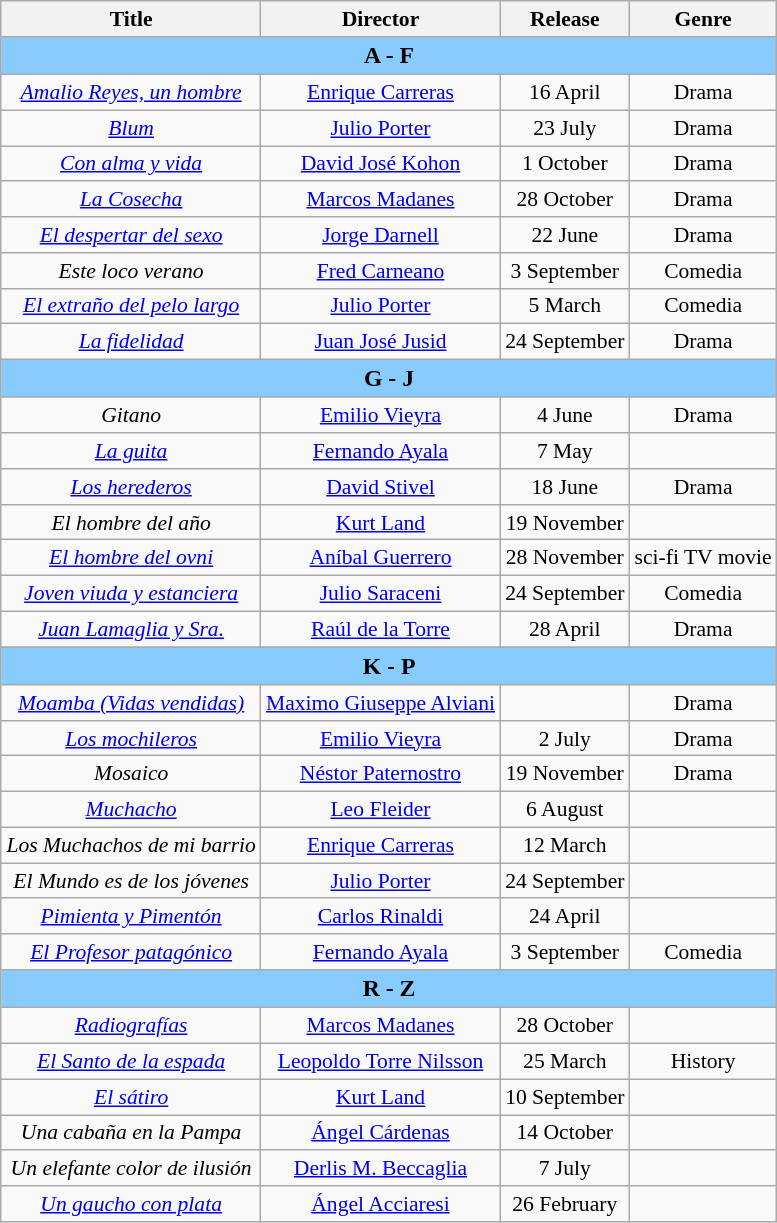<table class="wikitable" style="margin:1em 0 1em 1em; text-align: center; font-size: 90%;">
<tr>
<th scope="col">Title</th>
<th scope="col">Director</th>
<th scope="col">Release</th>
<th scope="col">Genre</th>
</tr>
<tr>
<th colspan="4" style="background-color:#88ccff; font-size:110%;"><strong>A  -  F</strong></th>
</tr>
<tr>
<td><em><a href='#'>Amalio Reyes, un hombre</a></em></td>
<td><a href='#'>Enrique Carreras</a></td>
<td>16 April</td>
<td>Drama</td>
</tr>
<tr>
<td><em><a href='#'>Blum</a></em></td>
<td><a href='#'>Julio Porter</a></td>
<td>23 July</td>
<td>Drama</td>
</tr>
<tr>
<td><em><a href='#'>Con alma y vida</a></em></td>
<td><a href='#'>David José Kohon</a></td>
<td>1 October</td>
<td>Drama</td>
</tr>
<tr>
<td><em><a href='#'>La Cosecha</a></em></td>
<td><a href='#'>Marcos Madanes</a></td>
<td>28 October</td>
<td>Drama</td>
</tr>
<tr>
<td><em><a href='#'>El despertar del sexo</a></em></td>
<td><a href='#'>Jorge Darnell</a></td>
<td>22 June</td>
<td>Drama</td>
</tr>
<tr>
<td><em>Este loco verano</em></td>
<td><a href='#'>Fred Carneano</a></td>
<td>3 September</td>
<td>Comedia</td>
</tr>
<tr>
<td><em><a href='#'>El extraño del pelo largo</a></em></td>
<td><a href='#'>Julio Porter</a></td>
<td>5 March</td>
<td>Comedia</td>
</tr>
<tr>
<td><em><a href='#'>La fidelidad</a></em></td>
<td><a href='#'>Juan José Jusid</a></td>
<td>24 September</td>
<td>Drama</td>
</tr>
<tr>
<th colspan="4" style="background-color:#88ccff; font-size:110%;"><strong>G  -  J</strong></th>
</tr>
<tr>
<td><em>Gitano</em></td>
<td><a href='#'>Emilio Vieyra</a></td>
<td>4 June</td>
<td>Drama</td>
</tr>
<tr>
<td><em><a href='#'>La guita</a></em></td>
<td><a href='#'>Fernando Ayala</a></td>
<td>7 May</td>
<td></td>
</tr>
<tr>
<td><em><a href='#'>Los herederos</a></em></td>
<td><a href='#'>David Stivel</a></td>
<td>18 June</td>
<td>Drama</td>
</tr>
<tr>
<td><em>El hombre del año</em></td>
<td><a href='#'>Kurt Land</a></td>
<td>19 November</td>
<td></td>
</tr>
<tr>
<td><em><a href='#'>El hombre del ovni</a></em></td>
<td><a href='#'>Aníbal Guerrero</a></td>
<td>28 November</td>
<td>sci-fi TV movie</td>
</tr>
<tr>
<td><em><a href='#'>Joven viuda y estanciera</a></em></td>
<td><a href='#'>Julio Saraceni</a></td>
<td>24 September</td>
<td>Comedia</td>
</tr>
<tr>
<td><em><a href='#'>Juan Lamaglia y Sra.</a></em></td>
<td><a href='#'>Raúl de la Torre</a></td>
<td>28 April</td>
<td>Drama</td>
</tr>
<tr>
<th colspan="4" style="background-color:#88ccff; font-size:110%;"><strong>K  -  P</strong></th>
</tr>
<tr>
<td><em><a href='#'>Moamba (Vidas vendidas)</a></em></td>
<td><a href='#'>Maximo Giuseppe Alviani</a></td>
<td></td>
<td>Drama</td>
</tr>
<tr>
<td><em><a href='#'>Los mochileros</a></em></td>
<td><a href='#'>Emilio Vieyra</a></td>
<td>2 July</td>
<td>Drama</td>
</tr>
<tr>
<td><em>Mosaico</em></td>
<td><a href='#'>Néstor Paternostro</a></td>
<td>19 November</td>
<td>Drama</td>
</tr>
<tr>
<td><em><a href='#'>Muchacho</a></em></td>
<td><a href='#'>Leo Fleider</a></td>
<td>6 August</td>
<td></td>
</tr>
<tr>
<td><em>Los Muchachos de mi barrio</em></td>
<td><a href='#'>Enrique Carreras</a></td>
<td>12 March</td>
<td></td>
</tr>
<tr>
<td><em>El Mundo es de los jóvenes</em></td>
<td><a href='#'>Julio Porter</a></td>
<td>24 September</td>
<td></td>
</tr>
<tr>
<td><em><a href='#'>Pimienta y Pimentón</a></em></td>
<td><a href='#'>Carlos Rinaldi</a></td>
<td>24 April</td>
<td></td>
</tr>
<tr>
<td><em><a href='#'>El Profesor patagónico</a></em></td>
<td><a href='#'>Fernando Ayala</a></td>
<td>3 September</td>
<td>Comedia</td>
</tr>
<tr>
<th colspan="4" style="background-color:#88ccff; font-size:110%;"><strong>R  -  Z</strong></th>
</tr>
<tr>
<td><em><a href='#'>Radiografías</a></em></td>
<td><a href='#'>Marcos Madanes</a></td>
<td>28 October</td>
<td></td>
</tr>
<tr>
<td><em><a href='#'>El Santo de la espada</a></em></td>
<td><a href='#'>Leopoldo Torre Nilsson</a></td>
<td>25 March</td>
<td>History</td>
</tr>
<tr>
<td><em><a href='#'>El sátiro</a></em></td>
<td><a href='#'>Kurt Land</a></td>
<td>10 September</td>
<td></td>
</tr>
<tr>
<td><em>Una cabaña en la Pampa</em></td>
<td><a href='#'>Ángel Cárdenas</a></td>
<td>14 October</td>
<td></td>
</tr>
<tr>
<td><em>Un elefante color de ilusión</em></td>
<td><a href='#'>Derlis M. Beccaglia</a></td>
<td>7 July</td>
<td></td>
</tr>
<tr>
<td><em><a href='#'>Un gaucho con plata</a></em></td>
<td><a href='#'>Ángel Acciaresi</a></td>
<td>26 February</td>
<td></td>
</tr>
</table>
